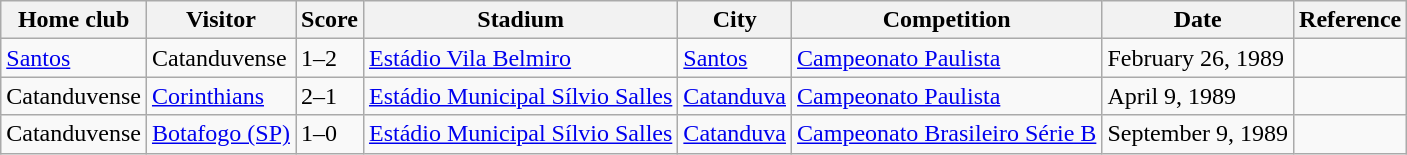<table class="wikitable">
<tr>
<th>Home club</th>
<th>Visitor</th>
<th>Score</th>
<th>Stadium</th>
<th>City</th>
<th>Competition</th>
<th>Date</th>
<th>Reference</th>
</tr>
<tr>
<td><a href='#'>Santos</a></td>
<td>Catanduvense</td>
<td>1–2</td>
<td><a href='#'>Estádio Vila Belmiro</a></td>
<td><a href='#'>Santos</a></td>
<td><a href='#'>Campeonato Paulista</a></td>
<td>February 26, 1989</td>
<td></td>
</tr>
<tr>
<td>Catanduvense</td>
<td><a href='#'>Corinthians</a></td>
<td>2–1</td>
<td><a href='#'>Estádio Municipal Sílvio Salles</a></td>
<td><a href='#'>Catanduva</a></td>
<td><a href='#'>Campeonato Paulista</a></td>
<td>April 9, 1989</td>
<td></td>
</tr>
<tr>
<td>Catanduvense</td>
<td><a href='#'>Botafogo (SP)</a></td>
<td>1–0</td>
<td><a href='#'>Estádio Municipal Sílvio Salles</a></td>
<td><a href='#'>Catanduva</a></td>
<td><a href='#'>Campeonato Brasileiro Série B</a></td>
<td>September 9, 1989</td>
<td></td>
</tr>
</table>
